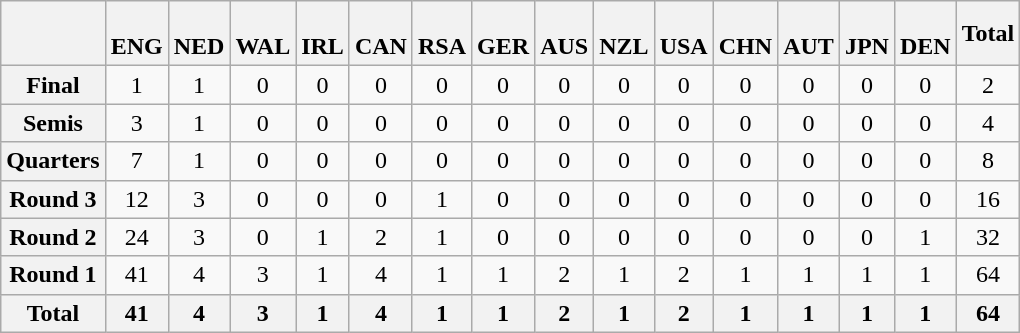<table class="wikitable">
<tr>
<th></th>
<th> <br>ENG</th>
<th> <br>NED</th>
<th> <br>WAL</th>
<th> <br>IRL</th>
<th> <br>CAN</th>
<th> <br>RSA</th>
<th> <br>GER</th>
<th> <br>AUS</th>
<th> <br>NZL</th>
<th> <br>USA</th>
<th> <br>CHN</th>
<th> <br>AUT</th>
<th> <br>JPN</th>
<th> <br>DEN</th>
<th>Total</th>
</tr>
<tr align="center">
<th>Final</th>
<td>1</td>
<td>1</td>
<td>0</td>
<td>0</td>
<td>0</td>
<td>0</td>
<td>0</td>
<td>0</td>
<td>0</td>
<td>0</td>
<td>0</td>
<td>0</td>
<td>0</td>
<td>0</td>
<td>2</td>
</tr>
<tr align="center">
<th>Semis</th>
<td>3</td>
<td>1</td>
<td>0</td>
<td>0</td>
<td>0</td>
<td>0</td>
<td>0</td>
<td>0</td>
<td>0</td>
<td>0</td>
<td>0</td>
<td>0</td>
<td>0</td>
<td>0</td>
<td>4</td>
</tr>
<tr align="center">
<th>Quarters</th>
<td>7</td>
<td>1</td>
<td>0</td>
<td>0</td>
<td>0</td>
<td>0</td>
<td>0</td>
<td>0</td>
<td>0</td>
<td>0</td>
<td>0</td>
<td>0</td>
<td>0</td>
<td>0</td>
<td>8</td>
</tr>
<tr align="center">
<th>Round 3</th>
<td>12</td>
<td>3</td>
<td>0</td>
<td>0</td>
<td>0</td>
<td>1</td>
<td>0</td>
<td>0</td>
<td>0</td>
<td>0</td>
<td>0</td>
<td>0</td>
<td>0</td>
<td>0</td>
<td>16</td>
</tr>
<tr align="center">
<th>Round 2</th>
<td>24</td>
<td>3</td>
<td>0</td>
<td>1</td>
<td>2</td>
<td>1</td>
<td>0</td>
<td>0</td>
<td>0</td>
<td>0</td>
<td>0</td>
<td>0</td>
<td>0</td>
<td>1</td>
<td>32</td>
</tr>
<tr align="center">
<th>Round 1</th>
<td>41</td>
<td>4</td>
<td>3</td>
<td>1</td>
<td>4</td>
<td>1</td>
<td>1</td>
<td>2</td>
<td>1</td>
<td>2</td>
<td>1</td>
<td>1</td>
<td>1</td>
<td>1</td>
<td>64</td>
</tr>
<tr align="center">
<th>Total</th>
<th>41</th>
<th>4</th>
<th>3</th>
<th>1</th>
<th>4</th>
<th>1</th>
<th>1</th>
<th>2</th>
<th>1</th>
<th>2</th>
<th>1</th>
<th>1</th>
<th>1</th>
<th>1</th>
<th>64</th>
</tr>
</table>
